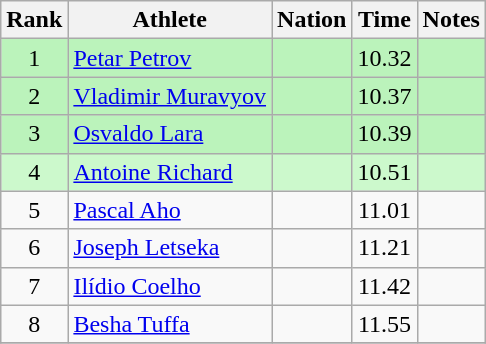<table class="wikitable sortable" style="text-align:center">
<tr>
<th>Rank</th>
<th>Athlete</th>
<th>Nation</th>
<th>Time</th>
<th>Notes</th>
</tr>
<tr style="background:#bbf3bb;">
<td>1</td>
<td align=left><a href='#'>Petar Petrov</a></td>
<td align=left></td>
<td>10.32</td>
<td></td>
</tr>
<tr style="background:#bbf3bb;">
<td>2</td>
<td align=left><a href='#'>Vladimir Muravyov</a></td>
<td align=left></td>
<td>10.37</td>
<td></td>
</tr>
<tr style="background:#bbf3bb;">
<td>3</td>
<td align=left><a href='#'>Osvaldo Lara</a></td>
<td align=left></td>
<td>10.39</td>
<td></td>
</tr>
<tr style="background:#ccf9cc;">
<td>4</td>
<td align=left><a href='#'>Antoine Richard</a></td>
<td align=left></td>
<td>10.51</td>
<td></td>
</tr>
<tr>
<td>5</td>
<td align=left><a href='#'>Pascal Aho</a></td>
<td align=left></td>
<td>11.01</td>
<td></td>
</tr>
<tr>
<td>6</td>
<td align=left><a href='#'>Joseph Letseka</a></td>
<td align=left></td>
<td>11.21</td>
<td></td>
</tr>
<tr>
<td>7</td>
<td align=left><a href='#'>Ilídio Coelho</a></td>
<td align=left></td>
<td>11.42</td>
<td></td>
</tr>
<tr>
<td>8</td>
<td align=left><a href='#'>Besha Tuffa</a></td>
<td align=left></td>
<td>11.55</td>
<td></td>
</tr>
<tr>
</tr>
</table>
